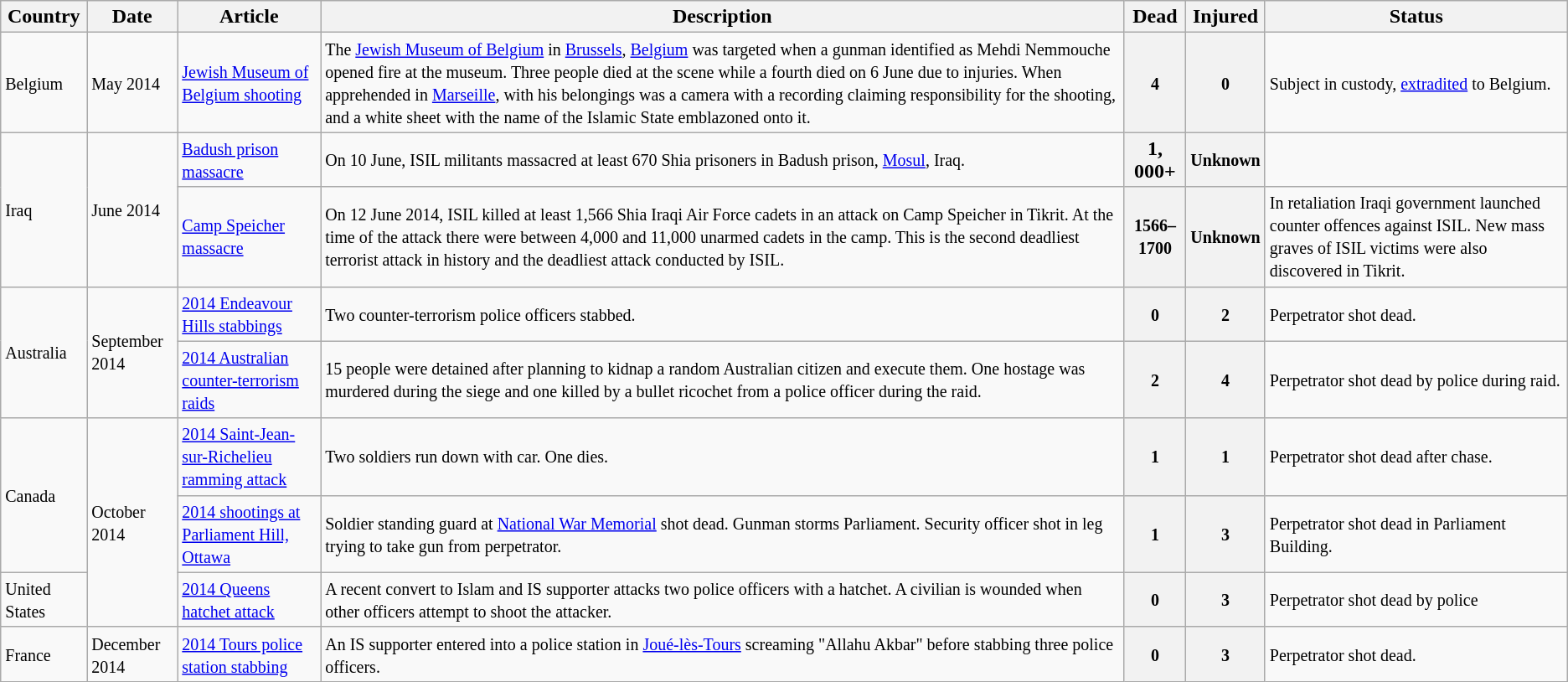<table class="wikitable sortable">
<tr>
<th>Country</th>
<th>Date</th>
<th>Article</th>
<th>Description</th>
<th>Dead</th>
<th>Injured</th>
<th>Status</th>
</tr>
<tr>
<td><small>Belgium</small></td>
<td><small>May 2014</small></td>
<td><a href='#'><small>Jewish Museum of Belgium shooting</small></a></td>
<td><small>The <a href='#'>Jewish Museum of Belgium</a> in <a href='#'>Brussels</a>, <a href='#'>Belgium</a> was targeted when a gunman identified as Mehdi Nemmouche opened fire at the museum. Three people died at the scene while a fourth died on 6 June due to injuries. When apprehended in <a href='#'>Marseille</a>, with his belongings was a camera with a recording claiming responsibility for the shooting, and a white sheet with the name of the Islamic State emblazoned onto it.</small></td>
<th><small>4</small></th>
<th><small>0</small></th>
<td><small>Subject in custody, <a href='#'>extradited</a> to Belgium.</small></td>
</tr>
<tr>
<td rowspan= "2"><small>Iraq</small></td>
<td rowspan= "2"><small>June 2014</small></td>
<td><a href='#'><small>Badush prison massacre</small></a></td>
<td><small>On 10 June, ISIL militants massacred at least 670 Shia prisoners in Badush prison, <a href='#'>Mosul</a>, Iraq.</small></td>
<th>1, 000+</th>
<th><small>Unknown</small></th>
<td></td>
</tr>
<tr>
<td><a href='#'><small>Camp Speicher massacre</small></a></td>
<td><small>On 12 June 2014, ISIL killed at least 1,566 Shia Iraqi Air Force cadets in an attack on Camp Speicher in Tikrit. At the time of the attack there were between 4,000 and 11,000 unarmed cadets in the camp. This is the second deadliest terrorist attack in history and the deadliest attack conducted by ISIL.</small></td>
<th><small>1566–1700</small></th>
<th><small>Unknown</small></th>
<td><small>In retaliation Iraqi government launched counter offences against ISIL. New mass graves of ISIL victims were also discovered in Tikrit.</small></td>
</tr>
<tr>
<td rowspan="2"><small>Australia</small></td>
<td rowspan="2"><small>September 2014</small></td>
<td><a href='#'><small>2014 Endeavour Hills stabbings</small></a></td>
<td><small>Two counter-terrorism police officers stabbed.</small></td>
<th><small>0</small></th>
<th><small>2</small></th>
<td><small>Perpetrator shot dead.</small></td>
</tr>
<tr>
<td><a href='#'><small>2014 Australian counter-terrorism raids</small></a></td>
<td><small>15 people were detained after planning to kidnap a random Australian citizen and execute them. One hostage was murdered during the siege and one killed by a bullet ricochet from a police officer during the raid.</small></td>
<th><small>2</small></th>
<th><small>4</small></th>
<td><small>Perpetrator shot dead by police during raid.</small></td>
</tr>
<tr>
<td rowspan="2"><small>Canada</small></td>
<td rowspan="3"><small>October 2014</small></td>
<td><a href='#'><small>2014 Saint-Jean-sur-Richelieu ramming attack</small></a></td>
<td><small>Two soldiers run down with car. One dies.</small></td>
<th><small>1</small></th>
<th><small>1</small></th>
<td><small>Perpetrator shot dead after chase.</small></td>
</tr>
<tr>
<td><a href='#'><small>2014 shootings at Parliament Hill, Ottawa</small></a></td>
<td><small>Soldier standing guard at <a href='#'>National War Memorial</a> shot dead. Gunman storms Parliament. Security officer shot in leg trying to take gun from perpetrator.</small></td>
<th><small>1</small></th>
<th><small>3</small></th>
<td><small>Perpetrator shot dead in Parliament Building.</small></td>
</tr>
<tr>
<td><small>United States</small></td>
<td><a href='#'><small>2014 Queens hatchet attack</small></a></td>
<td><small>A recent convert to Islam and IS supporter attacks two police officers with a hatchet. A civilian is wounded when other officers attempt to shoot the attacker.</small></td>
<th><small>0</small></th>
<th><small>3</small></th>
<td><small>Perpetrator shot dead by police</small></td>
</tr>
<tr>
<td><small>France</small></td>
<td><small>December 2014</small></td>
<td><a href='#'><small>2014 Tours police station stabbing</small></a></td>
<td><small>An IS supporter entered into a police station in <a href='#'>Joué-lès-Tours</a> screaming "Allahu Akbar" before stabbing three police officers.</small></td>
<th><small>0</small></th>
<th><small>3</small></th>
<td><small>Perpetrator shot dead.</small></td>
</tr>
</table>
